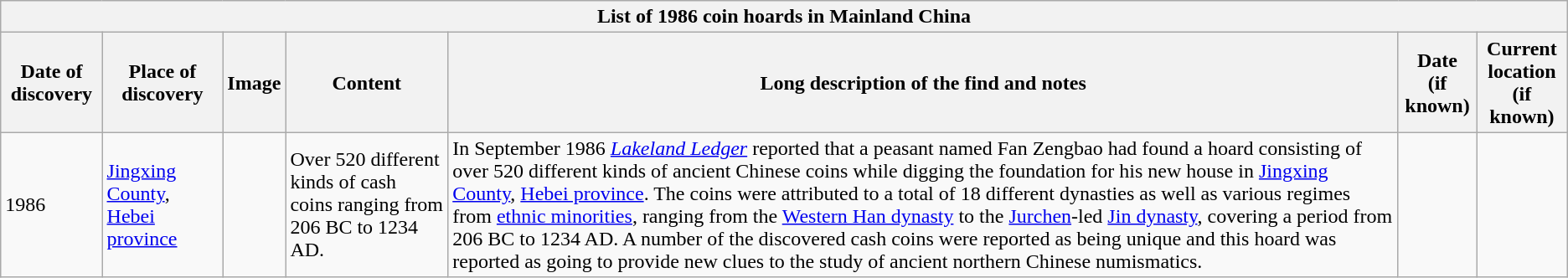<table class="wikitable" style="font-size: 100%">
<tr>
<th colspan=7>List of 1986 coin hoards in Mainland China</th>
</tr>
<tr>
<th>Date of discovery</th>
<th>Place of discovery</th>
<th>Image</th>
<th>Content</th>
<th>Long description of the find and notes</th>
<th>Date<br>(if known)</th>
<th>Current location<br>(if known)</th>
</tr>
<tr>
<td>1986</td>
<td><a href='#'>Jingxing County</a>, <a href='#'>Hebei province</a></td>
<td></td>
<td>Over 520 different kinds of cash coins ranging from 206 BC to 1234 AD.</td>
<td>In September 1986 <em><a href='#'>Lakeland Ledger</a></em> reported that a peasant named Fan Zengbao had found a hoard consisting of over 520 different kinds of ancient Chinese coins while digging the foundation for his new house in <a href='#'>Jingxing County</a>, <a href='#'>Hebei province</a>. The coins were attributed to a total of 18 different dynasties as well as various regimes from <a href='#'>ethnic minorities</a>, ranging from the <a href='#'>Western Han dynasty</a> to the <a href='#'>Jurchen</a>-led <a href='#'>Jin dynasty</a>, covering a period from 206 BC to 1234 AD. A number of the discovered cash coins were reported as being unique and this hoard was reported as going to provide new clues to the study of ancient northern Chinese numismatics.</td>
<td></td>
<td></td>
</tr>
</table>
